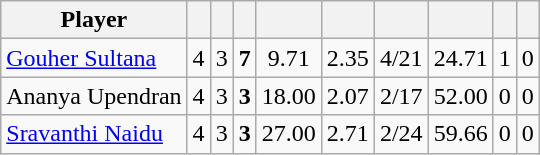<table class="wikitable sortable" style="text-align: center;">
<tr>
<th class="unsortable">Player</th>
<th></th>
<th></th>
<th></th>
<th></th>
<th></th>
<th></th>
<th></th>
<th></th>
<th></th>
</tr>
<tr>
<td style="text-align:left"><a href='#'>Gouher Sultana</a></td>
<td style="text-align:left">4</td>
<td>3</td>
<td><strong>7</strong></td>
<td>9.71</td>
<td>2.35</td>
<td>4/21</td>
<td>24.71</td>
<td>1</td>
<td>0</td>
</tr>
<tr>
<td style="text-align:left">Ananya Upendran</td>
<td style="text-align:left">4</td>
<td>3</td>
<td><strong>3</strong></td>
<td>18.00</td>
<td>2.07</td>
<td>2/17</td>
<td>52.00</td>
<td>0</td>
<td>0</td>
</tr>
<tr>
<td style="text-align:left"><a href='#'>Sravanthi Naidu</a></td>
<td style="text-align:left">4</td>
<td>3</td>
<td><strong>3</strong></td>
<td>27.00</td>
<td>2.71</td>
<td>2/24</td>
<td>59.66</td>
<td>0</td>
<td>0</td>
</tr>
</table>
